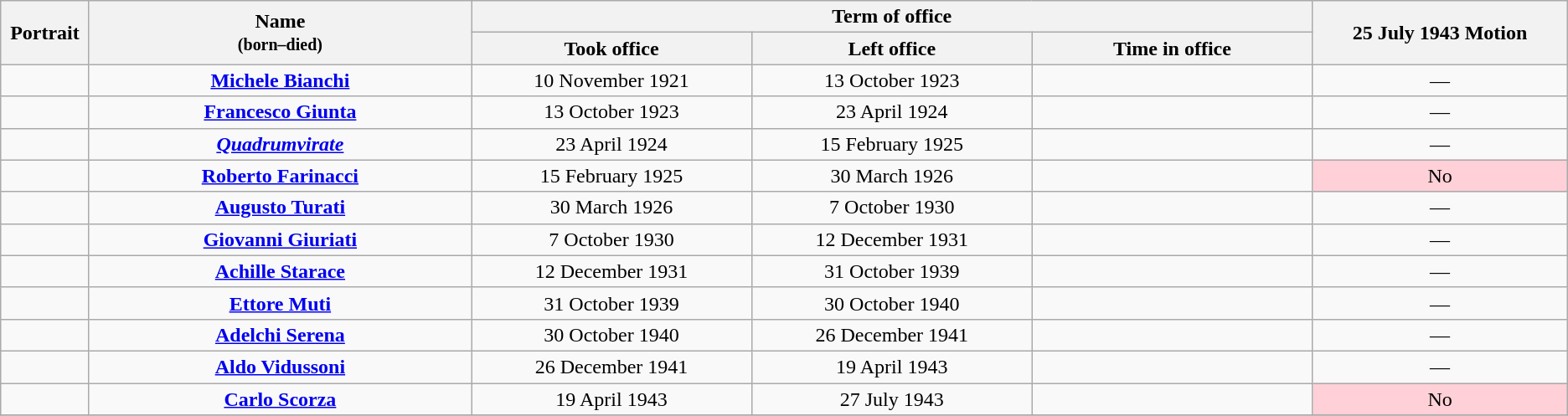<table class="wikitable" style="text-align:center;" style="width=90%">
<tr>
<th width=1% rowspan=2>Portrait</th>
<th width=15% rowspan=2>Name<br><small>(born–died)</small></th>
<th width=30% colspan=3>Term of office</th>
<th width=10% rowspan=2>25 July 1943 Motion</th>
</tr>
<tr style="text-align:center;">
<th width=11%>Took office</th>
<th width=11%>Left office</th>
<th width=11%>Time in office</th>
</tr>
<tr>
<td></td>
<td><strong><a href='#'>Michele Bianchi</a></strong><br></td>
<td>10 November 1921</td>
<td>13 October 1923</td>
<td></td>
<td align=center>—</td>
</tr>
<tr>
<td></td>
<td><strong><a href='#'>Francesco Giunta</a></strong><br></td>
<td>13 October 1923</td>
<td>23 April 1924</td>
<td></td>
<td align=center>—</td>
</tr>
<tr>
<td></td>
<td><strong><em><a href='#'>Quadrumvirate</a></em></strong></td>
<td>23 April 1924</td>
<td>15 February 1925</td>
<td></td>
<td align=center>—</td>
</tr>
<tr>
<td></td>
<td><strong><a href='#'>Roberto Farinacci</a></strong><br></td>
<td>15 February 1925</td>
<td>30 March 1926</td>
<td></td>
<td align=center style="background:#FFD0D7">No</td>
</tr>
<tr>
<td></td>
<td><strong><a href='#'>Augusto Turati</a></strong><br></td>
<td>30 March 1926</td>
<td>7 October 1930</td>
<td></td>
<td align=center>—</td>
</tr>
<tr>
<td></td>
<td><strong><a href='#'>Giovanni Giuriati</a></strong><br></td>
<td>7 October 1930</td>
<td>12 December 1931</td>
<td></td>
<td align=center>—</td>
</tr>
<tr>
<td></td>
<td><strong><a href='#'>Achille Starace</a></strong><br></td>
<td>12 December 1931</td>
<td>31 October 1939</td>
<td></td>
<td align=center>—</td>
</tr>
<tr>
<td></td>
<td><strong><a href='#'>Ettore Muti</a></strong><br></td>
<td>31 October 1939</td>
<td>30 October 1940</td>
<td></td>
<td align=center>—</td>
</tr>
<tr>
<td></td>
<td><strong><a href='#'>Adelchi Serena</a></strong><br></td>
<td>30 October 1940</td>
<td>26 December 1941</td>
<td></td>
<td align=center>—</td>
</tr>
<tr>
<td></td>
<td><strong><a href='#'>Aldo Vidussoni</a></strong><br></td>
<td>26 December 1941</td>
<td>19 April 1943</td>
<td></td>
<td align=center>—</td>
</tr>
<tr>
<td></td>
<td><strong><a href='#'>Carlo Scorza</a></strong><br></td>
<td>19 April 1943</td>
<td>27 July 1943</td>
<td></td>
<td align=center style="background:#FFD0D7">No</td>
</tr>
<tr>
</tr>
</table>
